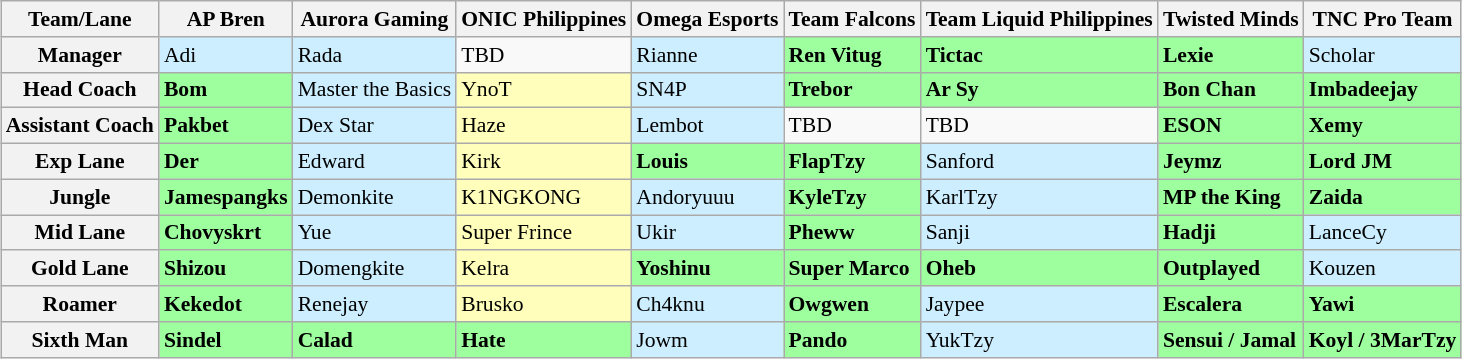<table class="wikitable" style="text-align:center; margin-left:auto; margin-right:auto; font-size:90%;">
<tr>
<th>Team/Lane</th>
<th>AP Bren</th>
<th>Aurora Gaming</th>
<th>ONIC Philippines</th>
<th>Omega Esports</th>
<th>Team Falcons</th>
<th>Team Liquid Philippines</th>
<th>Twisted Minds</th>
<th>TNC Pro Team</th>
</tr>
<tr>
<th>Manager</th>
<td align="left" style="background:#CCEEFF;"> Adi</td>
<td align="left" style="background:#CCEEFF;"> Rada</td>
<td align="left"> TBD</td>
<td align="left" style="background:#CCEEFF;"> Rianne</td>
<td align="left" style="background:#9EFF9E;"><strong> Ren Vitug</strong></td>
<td align="left" style="background:#9EFF9E;"><strong> Tictac</strong></td>
<td align="left" style="background:#9EFF9E;"><strong> Lexie</strong></td>
<td align="left" style="background:#CCEEFF;"> Scholar</td>
</tr>
<tr>
<th>Head Coach</th>
<td align="left" style="background:#9EFF9E;"><strong> Bom</strong></td>
<td align="left" style="background:#CCEEFF;"> Master the Basics</td>
<td align="left" style="background:#FFFFBB;"> YnoT</td>
<td align="left" style="background:#CCEEFF;"> SN4P</td>
<td align="left" style="background:#9EFF9E;"><strong> Trebor</strong></td>
<td align="left" style="background:#9EFF9E;"><strong> Ar Sy</strong></td>
<td align="left" style="background:#9EFF9E;"><strong> Bon Chan</strong></td>
<td align="left" style="background:#9EFF9E;"><strong> Imbadeejay</strong></td>
</tr>
<tr>
<th>Assistant Coach</th>
<td align="left" style="background:#9EFF9E;"><strong> Pakbet</strong></td>
<td align="left" style="background:#CCEEFF;"> Dex Star</td>
<td align="left" style="background:#FFFFBB;"> Haze</td>
<td align="left" style="background:#CCEEFF;"> Lembot</td>
<td align="left"> TBD</td>
<td align="left"><strong></strong> TBD</td>
<td align="left" style="background:#9EFF9E;"><strong> ESON</strong></td>
<td align="left" style="background:#9EFF9E;"><strong> Xemy</strong></td>
</tr>
<tr>
<th>Exp Lane</th>
<td align="left" style="background:#9EFF9E;"><strong> Der</strong></td>
<td align="left" style="background:#CCEEFF;"> Edward</td>
<td align="left" style="background:#FFFFBB;"> Kirk</td>
<td align="left" style="background:#9EFF9E;"><strong> Louis</strong></td>
<td align="left" style="background:#9EFF9E;"><strong> FlapTzy</strong></td>
<td align="left" style="background:#CCEEFF;"> Sanford</td>
<td align="left" style="background:#9EFF9E;"><strong> Jeymz</strong></td>
<td align="left" style="background:#9EFF9E;"><strong> Lord JM</strong></td>
</tr>
<tr>
<th>Jungle</th>
<td align="left" style="background:#9EFF9E;"><strong> Jamespangks</strong></td>
<td align="left" style="background:#CCEEFF;"> Demonkite</td>
<td align="left" style="background:#FFFFBB;"> K1NGKONG</td>
<td align="left" style="background:#CCEEFF;"> Andoryuuu</td>
<td align="left" style="background:#9EFF9E;"><strong> KyleTzy</strong></td>
<td align="left" style="background:#CCEEFF;"> KarlTzy</td>
<td align="left" style="background:#9EFF9E;"><strong> MP the King</strong></td>
<td align="left" style="background:#9EFF9E;"><strong> Zaida</strong></td>
</tr>
<tr>
<th>Mid Lane</th>
<td align="left" style="background:#9EFF9E;"><strong> Chovyskrt</strong></td>
<td align="left" style="background:#CCEEFF;"> Yue</td>
<td align="left" style="background:#FFFFBB;"> Super Frince</td>
<td align="left" style="background:#CCEEFF;"> Ukir</td>
<td align="left" style="background:#9EFF9E;"><strong> Pheww</strong></td>
<td align="left" style="background:#CCEEFF;"> Sanji</td>
<td align="left" style="background:#9EFF9E;"><strong> Hadji</strong></td>
<td align="left" style="background:#CCEEFF;"> LanceCy</td>
</tr>
<tr>
<th>Gold Lane</th>
<td align="left" style="background:#9EFF9E;"><strong> Shizou</strong></td>
<td align="left" style="background:#CCEEFF;"> Domengkite</td>
<td align="left" style="background:#FFFFBB;"> Kelra</td>
<td align="left" style="background:#9EFF9E;"><strong> Yoshinu</strong></td>
<td align="left" style="background:#9EFF9E;"><strong> Super Marco</strong></td>
<td align="left" style="background:#9EFF9E;"><strong> Oheb</strong></td>
<td align="left" style="background:#9EFF9E;"><strong> Outplayed</strong></td>
<td align="left" style="background:#CCEEFF;"> Kouzen</td>
</tr>
<tr>
<th>Roamer</th>
<td align="left" style="background:#9EFF9E;"><strong> Kekedot</strong></td>
<td align="left" style="background:#CCEEFF;"> Renejay</td>
<td align="left" style="background:#FFFFBB;"> Brusko</td>
<td align="left" style="background:#CCEEFF;"> Ch4knu</td>
<td align="left" style="background:#9EFF9E;"><strong> Owgwen</strong></td>
<td align="left" style="background:#CCEEFF;"> Jaypee</td>
<td align="left" style="background:#9EFF9E;"><strong> Escalera</strong></td>
<td align="left" style="background:#9EFF9E;"><strong> Yawi</strong></td>
</tr>
<tr>
<th>Sixth Man</th>
<td align="left" style="background:#9EFF9E;"><strong> Sindel</strong></td>
<td align="left" style="background:#9EFF9E;"><strong> Calad</strong></td>
<td align="left" style="background:#9EFF9E;"><strong> Hate</strong></td>
<td align="left" style="background:#CCEEFF;"> Jowm</td>
<td align="left" style="background:#9EFF9E;"><strong> Pando</strong></td>
<td align="left" style="background:#CCEEFF;"> YukTzy</td>
<td align="left" style="background:#9EFF9E;"><strong> Sensui / Jamal</strong></td>
<td align="left" style="background:#9EFF9E;"><strong> Koyl /  3MarTzy</strong></td>
</tr>
</table>
